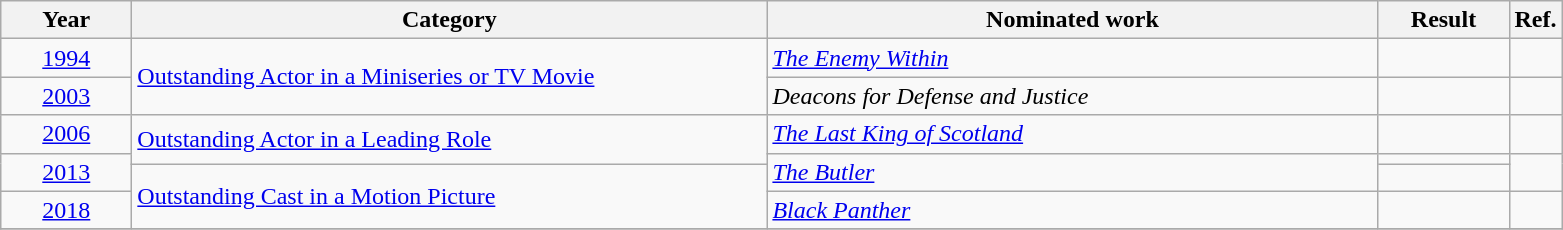<table class=wikitable>
<tr>
<th scope="col" style="width:5em;">Year</th>
<th scope="col" style="width:26em;">Category</th>
<th scope="col" style="width:25em;">Nominated work</th>
<th scope="col" style="width:5em;">Result</th>
<th>Ref.</th>
</tr>
<tr>
<td style="text-align:center;"><a href='#'>1994</a></td>
<td rowspan="2"><a href='#'>Outstanding Actor in a Miniseries or TV Movie</a></td>
<td rowspan="1"><em><a href='#'>The Enemy Within</a></em></td>
<td></td>
<td rowspan="1"></td>
</tr>
<tr>
<td style="text-align:center;", rowspan="1"><a href='#'>2003</a></td>
<td rowspan="1"><em>Deacons for Defense and Justice</em></td>
<td></td>
<td rowspan="1"></td>
</tr>
<tr>
<td style="text-align:center;", rowspan="1"><a href='#'>2006</a></td>
<td rowspan="2"><a href='#'>Outstanding Actor in a Leading Role</a></td>
<td rowspan="1"><em><a href='#'>The Last King of Scotland</a></em></td>
<td></td>
<td rowspan="1"></td>
</tr>
<tr>
<td style="text-align:center;", rowspan="2"><a href='#'>2013</a></td>
<td rowspan="2"><em><a href='#'>The Butler</a></em></td>
<td></td>
<td rowspan="2"></td>
</tr>
<tr>
<td rowspan="2"><a href='#'>Outstanding Cast in a Motion Picture</a></td>
<td></td>
</tr>
<tr>
<td style="text-align:center;", rowspan="1"><a href='#'>2018</a></td>
<td rowspan="1"><em><a href='#'>Black Panther</a></em></td>
<td></td>
<td rowspan="1"></td>
</tr>
<tr>
</tr>
</table>
